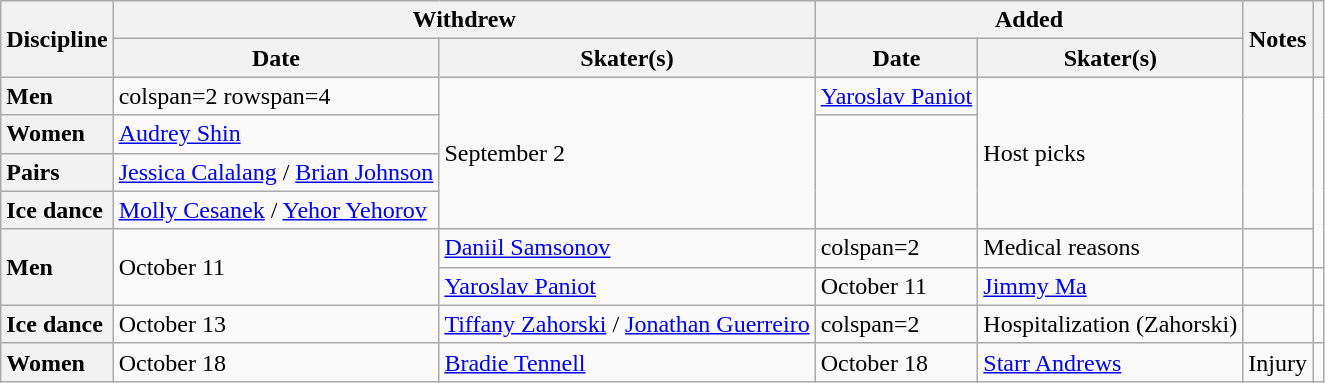<table class="wikitable unsortable">
<tr>
<th scope="col" rowspan=2>Discipline</th>
<th scope="col" colspan=2>Withdrew</th>
<th scope="col" colspan=2>Added</th>
<th scope="col" rowspan=2>Notes</th>
<th scope="col" rowspan=2></th>
</tr>
<tr>
<th>Date</th>
<th>Skater(s)</th>
<th>Date</th>
<th>Skater(s)</th>
</tr>
<tr>
<th scope="row" style="text-align:left">Men</th>
<td>colspan=2 rowspan=4 </td>
<td rowspan=4>September 2</td>
<td> <a href='#'>Yaroslav Paniot</a></td>
<td rowspan=4>Host picks</td>
<td rowspan=4></td>
</tr>
<tr>
<th scope="row" style="text-align:left">Women</th>
<td> <a href='#'>Audrey Shin</a></td>
</tr>
<tr>
<th scope="row" style="text-align:left">Pairs</th>
<td> <a href='#'>Jessica Calalang</a> / <a href='#'>Brian Johnson</a></td>
</tr>
<tr>
<th scope="row" style="text-align:left">Ice dance</th>
<td> <a href='#'>Molly Cesanek</a> / <a href='#'>Yehor Yehorov</a></td>
</tr>
<tr>
<th scope="row" style="text-align:left" rowspan=2>Men</th>
<td rowspan=2>October 11</td>
<td> <a href='#'>Daniil Samsonov</a></td>
<td>colspan=2 </td>
<td>Medical reasons</td>
<td></td>
</tr>
<tr>
<td> <a href='#'>Yaroslav Paniot</a></td>
<td>October 11</td>
<td> <a href='#'>Jimmy Ma</a></td>
<td></td>
<td></td>
</tr>
<tr>
<th scope="row" style="text-align:left">Ice dance</th>
<td>October 13</td>
<td> <a href='#'>Tiffany Zahorski</a> / <a href='#'>Jonathan Guerreiro</a></td>
<td>colspan=2 </td>
<td>Hospitalization (Zahorski)</td>
<td></td>
</tr>
<tr>
<th scope="row" style="text-align:left">Women</th>
<td>October 18</td>
<td> <a href='#'>Bradie Tennell</a></td>
<td>October 18</td>
<td> <a href='#'>Starr Andrews</a></td>
<td>Injury</td>
<td></td>
</tr>
</table>
